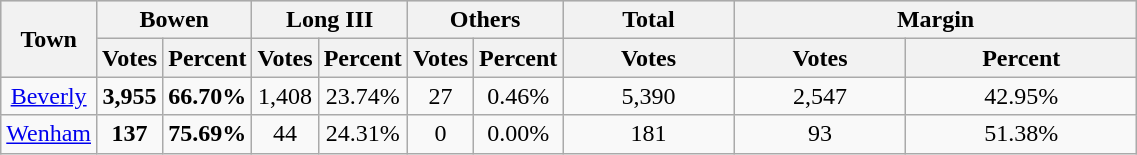<table style="width:60%;" class="wikitable sortable">
<tr style="background:lightgrey;">
<th style="width:3%;" rowspan=2>Town</th>
<th style="width:2%;" colspan="2">Bowen</th>
<th style="width:2%;" colspan=2>Long III</th>
<th style="width:2%;" colspan=2>Others</th>
<th>Total</th>
<th colspan="2">Margin</th>
</tr>
<tr>
<th>Votes</th>
<th>Percent</th>
<th>Votes</th>
<th>Percent</th>
<th>Votes</th>
<th>Percent</th>
<th>Votes</th>
<th>Votes</th>
<th>Percent</th>
</tr>
<tr style="text-align:center;"|>
<td><a href='#'>Beverly</a></td>
<td><strong>3,955</strong></td>
<td><strong>66.70%</strong></td>
<td>1,408</td>
<td>23.74%</td>
<td>27</td>
<td>0.46%</td>
<td>5,390</td>
<td>2,547</td>
<td>42.95%</td>
</tr>
<tr style="text-align:center;"|>
<td><a href='#'>Wenham</a></td>
<td><strong>137</strong></td>
<td><strong>75.69%</strong></td>
<td>44</td>
<td>24.31%</td>
<td>0</td>
<td>0.00%</td>
<td>181</td>
<td>93</td>
<td>51.38%</td>
</tr>
</table>
